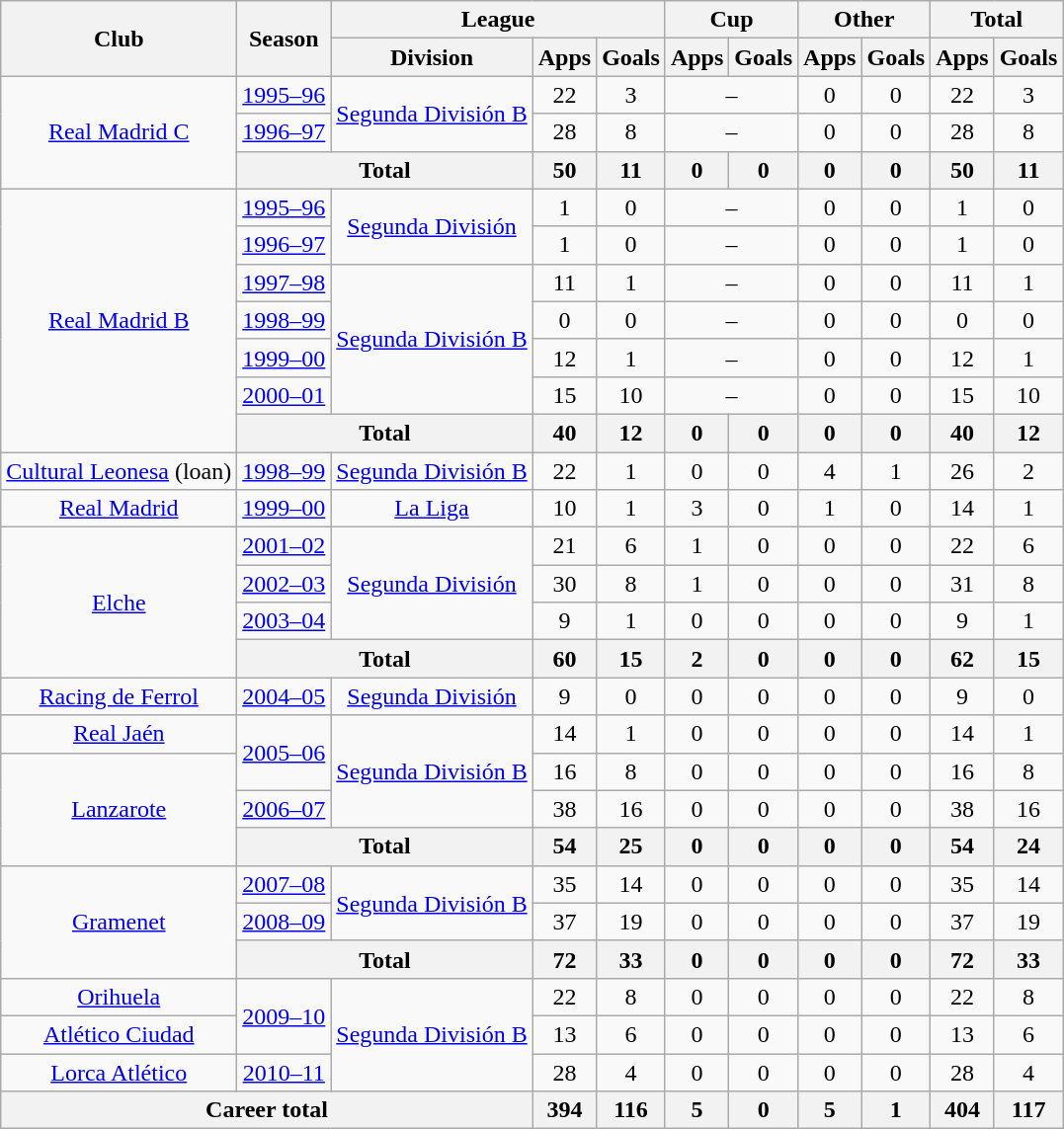<table class="wikitable" style="text-align: center">
<tr>
<th rowspan="2">Club</th>
<th rowspan="2">Season</th>
<th colspan="3">League</th>
<th colspan="2">Cup</th>
<th colspan="2">Other</th>
<th colspan="2">Total</th>
</tr>
<tr>
<th>Division</th>
<th>Apps</th>
<th>Goals</th>
<th>Apps</th>
<th>Goals</th>
<th>Apps</th>
<th>Goals</th>
<th>Apps</th>
<th>Goals</th>
</tr>
<tr>
<td rowspan="3"><a href='#'>Real Madrid C</a></td>
<td><a href='#'>1995–96</a></td>
<td rowspan="2"><a href='#'>Segunda División B</a></td>
<td>22</td>
<td>3</td>
<td colspan="2">–</td>
<td>0</td>
<td>0</td>
<td>22</td>
<td>3</td>
</tr>
<tr>
<td><a href='#'>1996–97</a></td>
<td>28</td>
<td>8</td>
<td colspan="2">–</td>
<td>0</td>
<td>0</td>
<td>28</td>
<td>8</td>
</tr>
<tr>
<th colspan="2"><strong>Total</strong></th>
<th>50</th>
<th>11</th>
<th>0</th>
<th>0</th>
<th>0</th>
<th>0</th>
<th>50</th>
<th>11</th>
</tr>
<tr>
<td rowspan="7"><a href='#'>Real Madrid B</a></td>
<td><a href='#'>1995–96</a></td>
<td rowspan="2"><a href='#'>Segunda División</a></td>
<td>1</td>
<td>0</td>
<td colspan="2">–</td>
<td>0</td>
<td>0</td>
<td>1</td>
<td>0</td>
</tr>
<tr>
<td><a href='#'>1996–97</a></td>
<td>1</td>
<td>0</td>
<td colspan="2">–</td>
<td>0</td>
<td>0</td>
<td>1</td>
<td>0</td>
</tr>
<tr>
<td><a href='#'>1997–98</a></td>
<td rowspan="4"><a href='#'>Segunda División B</a></td>
<td>11</td>
<td>1</td>
<td colspan="2">–</td>
<td>0</td>
<td>0</td>
<td>11</td>
<td>1</td>
</tr>
<tr>
<td><a href='#'>1998–99</a></td>
<td>0</td>
<td>0</td>
<td colspan="2">–</td>
<td>0</td>
<td>0</td>
<td>0</td>
<td>0</td>
</tr>
<tr>
<td><a href='#'>1999–00</a></td>
<td>12</td>
<td>1</td>
<td colspan="2">–</td>
<td>0</td>
<td>0</td>
<td>12</td>
<td>1</td>
</tr>
<tr>
<td><a href='#'>2000–01</a></td>
<td>15</td>
<td>10</td>
<td colspan="2">–</td>
<td>0</td>
<td>0</td>
<td>15</td>
<td>10</td>
</tr>
<tr>
<th colspan="2"><strong>Total</strong></th>
<th>40</th>
<th>12</th>
<th>0</th>
<th>0</th>
<th>0</th>
<th>0</th>
<th>40</th>
<th>12</th>
</tr>
<tr>
<td><a href='#'>Cultural Leonesa</a> (loan)</td>
<td><a href='#'>1998–99</a></td>
<td><a href='#'>Segunda División B</a></td>
<td>22</td>
<td>1</td>
<td>0</td>
<td>0</td>
<td>4</td>
<td>1</td>
<td>26</td>
<td>2</td>
</tr>
<tr>
<td><a href='#'>Real Madrid</a></td>
<td><a href='#'>1999–00</a></td>
<td><a href='#'>La Liga</a></td>
<td>10</td>
<td>1</td>
<td>3</td>
<td>0</td>
<td>1</td>
<td>0</td>
<td>14</td>
<td>1</td>
</tr>
<tr>
<td rowspan="4"><a href='#'>Elche</a></td>
<td><a href='#'>2001–02</a></td>
<td rowspan="3"><a href='#'>Segunda División</a></td>
<td>21</td>
<td>6</td>
<td>1</td>
<td>0</td>
<td>0</td>
<td>0</td>
<td>22</td>
<td>6</td>
</tr>
<tr>
<td><a href='#'>2002–03</a></td>
<td>30</td>
<td>8</td>
<td>1</td>
<td>0</td>
<td>0</td>
<td>0</td>
<td>31</td>
<td>8</td>
</tr>
<tr>
<td><a href='#'>2003–04</a></td>
<td>9</td>
<td>1</td>
<td>0</td>
<td>0</td>
<td>0</td>
<td>0</td>
<td>9</td>
<td>1</td>
</tr>
<tr>
<th colspan="2"><strong>Total</strong></th>
<th>60</th>
<th>15</th>
<th>2</th>
<th>0</th>
<th>0</th>
<th>0</th>
<th>62</th>
<th>15</th>
</tr>
<tr>
<td><a href='#'>Racing de Ferrol</a></td>
<td><a href='#'>2004–05</a></td>
<td><a href='#'>Segunda División</a></td>
<td>9</td>
<td>0</td>
<td>0</td>
<td>0</td>
<td>0</td>
<td>0</td>
<td>9</td>
<td>0</td>
</tr>
<tr>
<td><a href='#'>Real Jaén</a></td>
<td rowspan="2"><a href='#'>2005–06</a></td>
<td rowspan="3"><a href='#'>Segunda División B</a></td>
<td>14</td>
<td>1</td>
<td>0</td>
<td>0</td>
<td>0</td>
<td>0</td>
<td>14</td>
<td>1</td>
</tr>
<tr>
<td rowspan="3"><a href='#'>Lanzarote</a></td>
<td>16</td>
<td>8</td>
<td>0</td>
<td>0</td>
<td>0</td>
<td>0</td>
<td>16</td>
<td>8</td>
</tr>
<tr>
<td><a href='#'>2006–07</a></td>
<td>38</td>
<td>16</td>
<td>0</td>
<td>0</td>
<td>0</td>
<td>0</td>
<td>38</td>
<td>16</td>
</tr>
<tr>
<th colspan="2"><strong>Total</strong></th>
<th>54</th>
<th>25</th>
<th>0</th>
<th>0</th>
<th>0</th>
<th>0</th>
<th>54</th>
<th>24</th>
</tr>
<tr>
<td rowspan="3"><a href='#'>Gramenet</a></td>
<td><a href='#'>2007–08</a></td>
<td rowspan="2"><a href='#'>Segunda División B</a></td>
<td>35</td>
<td>14</td>
<td>0</td>
<td>0</td>
<td>0</td>
<td>0</td>
<td>35</td>
<td>14</td>
</tr>
<tr>
<td><a href='#'>2008–09</a></td>
<td>37</td>
<td>19</td>
<td>0</td>
<td>0</td>
<td>0</td>
<td>0</td>
<td>37</td>
<td>19</td>
</tr>
<tr>
<th colspan="2"><strong>Total</strong></th>
<th>72</th>
<th>33</th>
<th>0</th>
<th>0</th>
<th>0</th>
<th>0</th>
<th>72</th>
<th>33</th>
</tr>
<tr>
<td><a href='#'>Orihuela</a></td>
<td rowspan="2"><a href='#'>2009–10</a></td>
<td rowspan="3"><a href='#'>Segunda División B</a></td>
<td>22</td>
<td>8</td>
<td>0</td>
<td>0</td>
<td>0</td>
<td>0</td>
<td>22</td>
<td>8</td>
</tr>
<tr>
<td><a href='#'>Atlético Ciudad</a></td>
<td>13</td>
<td>6</td>
<td>0</td>
<td>0</td>
<td>0</td>
<td>0</td>
<td>13</td>
<td>6</td>
</tr>
<tr>
<td><a href='#'>Lorca Atlético</a></td>
<td><a href='#'>2010–11</a></td>
<td>28</td>
<td>4</td>
<td>0</td>
<td>0</td>
<td>0</td>
<td>0</td>
<td>28</td>
<td>4</td>
</tr>
<tr>
<th colspan="3"><strong>Career total</strong></th>
<th>394</th>
<th>116</th>
<th>5</th>
<th>0</th>
<th>5</th>
<th>1</th>
<th>404</th>
<th>117</th>
</tr>
</table>
